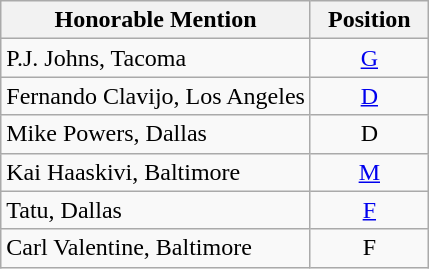<table class="wikitable">
<tr>
<th>Honorable Mention</th>
<th>  Position  </th>
</tr>
<tr>
<td>P.J. Johns, Tacoma</td>
<td align=center><a href='#'>G</a></td>
</tr>
<tr>
<td>Fernando Clavijo, Los Angeles</td>
<td align=center><a href='#'>D</a></td>
</tr>
<tr>
<td>Mike Powers, Dallas</td>
<td align=center>D</td>
</tr>
<tr>
<td>Kai Haaskivi, Baltimore</td>
<td align=center><a href='#'>M</a></td>
</tr>
<tr>
<td>Tatu, Dallas</td>
<td align=center><a href='#'>F</a></td>
</tr>
<tr>
<td>Carl Valentine, Baltimore</td>
<td align=center>F</td>
</tr>
</table>
